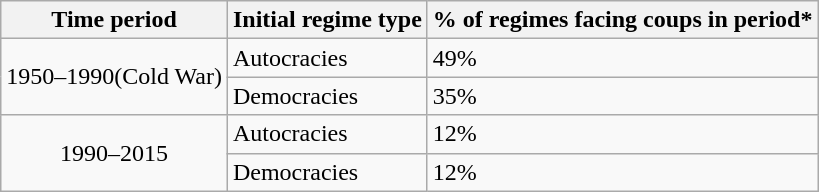<table class="wikitable" float=right>
<tr>
<th>Time period</th>
<th>Initial regime type</th>
<th>% of regimes facing coups in period*</th>
</tr>
<tr>
<td rowspan=2 align=center>1950–1990(Cold War)</td>
<td>Autocracies</td>
<td>49%</td>
</tr>
<tr>
<td>Democracies</td>
<td>35%</td>
</tr>
<tr>
<td rowspan=2 align=center>1990–2015</td>
<td>Autocracies</td>
<td>12%</td>
</tr>
<tr>
<td>Democracies</td>
<td>12%</td>
</tr>
</table>
